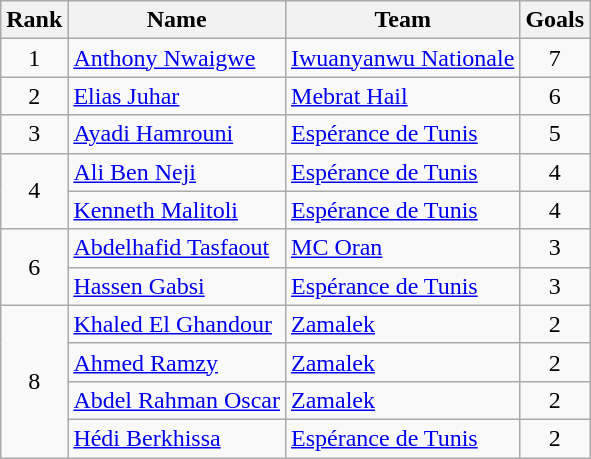<table class="wikitable" style="text-align:center">
<tr>
<th>Rank</th>
<th>Name</th>
<th>Team</th>
<th>Goals</th>
</tr>
<tr>
<td rowspan=1>1</td>
<td align="left"> <a href='#'>Anthony Nwaigwe</a></td>
<td align="left"> <a href='#'>Iwuanyanwu Nationale</a></td>
<td>7</td>
</tr>
<tr>
<td rowspan=1>2</td>
<td align="left"> <a href='#'>Elias Juhar</a></td>
<td align="left"> <a href='#'>Mebrat Hail</a></td>
<td>6</td>
</tr>
<tr>
<td rowspan=1>3</td>
<td align="left"> <a href='#'>Ayadi Hamrouni</a></td>
<td align="left"> <a href='#'>Espérance de Tunis</a></td>
<td>5</td>
</tr>
<tr>
<td rowspan=2>4</td>
<td align="left"> <a href='#'>Ali Ben Neji</a></td>
<td align="left"> <a href='#'>Espérance de Tunis</a></td>
<td>4</td>
</tr>
<tr>
<td align="left"> <a href='#'>Kenneth Malitoli</a></td>
<td align="left"> <a href='#'>Espérance de Tunis</a></td>
<td>4</td>
</tr>
<tr>
<td rowspan=2>6</td>
<td align="left"> <a href='#'>Abdelhafid Tasfaout</a></td>
<td align="left"> <a href='#'>MC Oran</a></td>
<td>3</td>
</tr>
<tr>
<td align="left"> <a href='#'>Hassen Gabsi</a></td>
<td align="left"> <a href='#'>Espérance de Tunis</a></td>
<td>3</td>
</tr>
<tr>
<td rowspan=4>8</td>
<td align="left"> <a href='#'>Khaled El Ghandour</a></td>
<td align="left"> <a href='#'>Zamalek</a></td>
<td>2</td>
</tr>
<tr>
<td align="left"> <a href='#'>Ahmed Ramzy</a></td>
<td align="left"> <a href='#'>Zamalek</a></td>
<td>2</td>
</tr>
<tr>
<td align="left"> <a href='#'>Abdel Rahman Oscar</a></td>
<td align="left"> <a href='#'>Zamalek</a></td>
<td>2</td>
</tr>
<tr>
<td align="left"> <a href='#'>Hédi Berkhissa</a></td>
<td align="left"> <a href='#'>Espérance de Tunis</a></td>
<td>2</td>
</tr>
</table>
